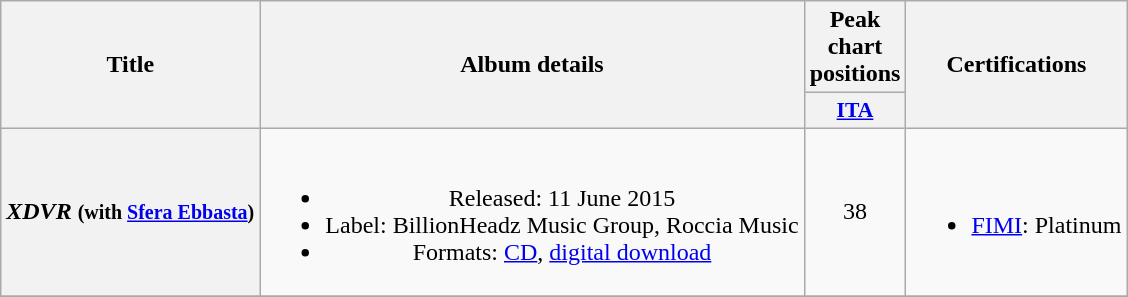<table class="wikitable plainrowheaders" style="text-align:center;">
<tr>
<th scope="col" rowspan="2">Title</th>
<th scope="col" rowspan="2">Album details</th>
<th scope="col">Peak chart positions</th>
<th scope="col" rowspan="2">Certifications</th>
</tr>
<tr>
<th scope="col" style="width:3em;font-size:90%;"><a href='#'>ITA</a><br></th>
</tr>
<tr>
<th scope="row"><em>XDVR</em> <small>(with <a href='#'>Sfera Ebbasta</a>)</small></th>
<td><br><ul><li>Released: 11 June 2015</li><li>Label: BillionHeadz Music Group, Roccia Music</li><li>Formats: <a href='#'>CD</a>, <a href='#'>digital download</a></li></ul></td>
<td>38</td>
<td><br><ul><li><a href='#'>FIMI</a>: Platinum</li></ul></td>
</tr>
<tr>
</tr>
</table>
